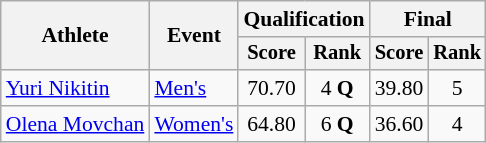<table class="wikitable" style="font-size:90%">
<tr>
<th rowspan="2">Athlete</th>
<th rowspan="2">Event</th>
<th colspan="2">Qualification</th>
<th colspan="2">Final</th>
</tr>
<tr style="font-size:95%">
<th>Score</th>
<th>Rank</th>
<th>Score</th>
<th>Rank</th>
</tr>
<tr align=center>
<td align=left><a href='#'>Yuri Nikitin</a></td>
<td align=left><a href='#'>Men's</a></td>
<td>70.70</td>
<td>4 <strong>Q</strong></td>
<td>39.80</td>
<td>5</td>
</tr>
<tr align=center>
<td align=left><a href='#'>Olena Movchan</a></td>
<td align=left><a href='#'>Women's</a></td>
<td>64.80</td>
<td>6 <strong>Q</strong></td>
<td>36.60</td>
<td>4</td>
</tr>
</table>
